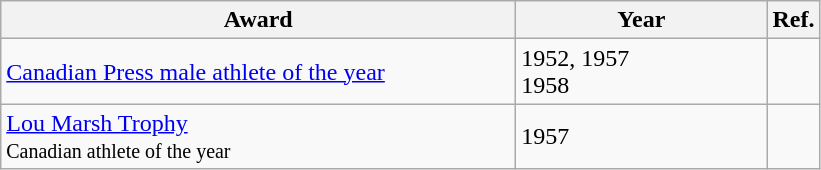<table class="wikitable">
<tr>
<th scope="col" style="width:21em">Award</th>
<th scope="col" style="width:10em">Year</th>
<th scope="col">Ref.</th>
</tr>
<tr>
<td><a href='#'>Canadian Press male athlete of the year</a></td>
<td>1952, 1957<br>1958</td>
<td></td>
</tr>
<tr>
<td><a href='#'>Lou Marsh Trophy</a><br><small>Canadian athlete of the year</small></td>
<td>1957</td>
<td></td>
</tr>
</table>
